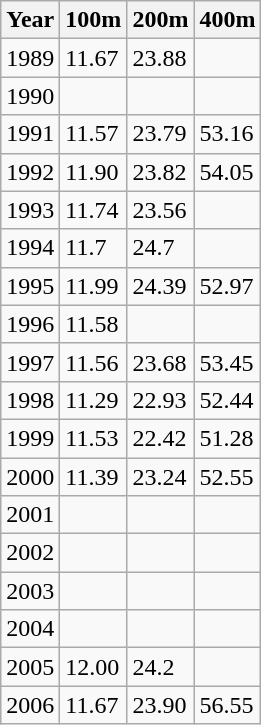<table class="wikitable">
<tr>
<th>Year</th>
<th>100m</th>
<th>200m</th>
<th>400m</th>
</tr>
<tr>
<td>1989</td>
<td>11.67</td>
<td>23.88</td>
<td></td>
</tr>
<tr>
<td>1990</td>
<td></td>
<td></td>
<td></td>
</tr>
<tr>
<td>1991</td>
<td>11.57</td>
<td>23.79</td>
<td>53.16</td>
</tr>
<tr>
<td>1992</td>
<td>11.90</td>
<td>23.82</td>
<td>54.05</td>
</tr>
<tr>
<td>1993</td>
<td>11.74</td>
<td>23.56</td>
<td></td>
</tr>
<tr>
<td>1994</td>
<td>11.7</td>
<td>24.7</td>
<td></td>
</tr>
<tr>
<td>1995</td>
<td>11.99</td>
<td>24.39</td>
<td>52.97</td>
</tr>
<tr>
<td>1996</td>
<td>11.58</td>
<td></td>
<td></td>
</tr>
<tr>
<td>1997</td>
<td>11.56</td>
<td>23.68</td>
<td>53.45</td>
</tr>
<tr>
<td>1998</td>
<td>11.29</td>
<td>22.93</td>
<td>52.44</td>
</tr>
<tr>
<td>1999</td>
<td>11.53</td>
<td>22.42</td>
<td>51.28</td>
</tr>
<tr>
<td>2000</td>
<td>11.39</td>
<td>23.24</td>
<td>52.55</td>
</tr>
<tr>
<td>2001</td>
<td></td>
<td></td>
<td></td>
</tr>
<tr>
<td>2002</td>
<td></td>
<td></td>
<td></td>
</tr>
<tr>
<td>2003</td>
<td></td>
<td></td>
<td></td>
</tr>
<tr>
<td>2004</td>
<td></td>
<td></td>
<td></td>
</tr>
<tr>
<td>2005</td>
<td>12.00</td>
<td>24.2</td>
<td></td>
</tr>
<tr>
<td>2006</td>
<td>11.67</td>
<td>23.90</td>
<td>56.55</td>
</tr>
</table>
